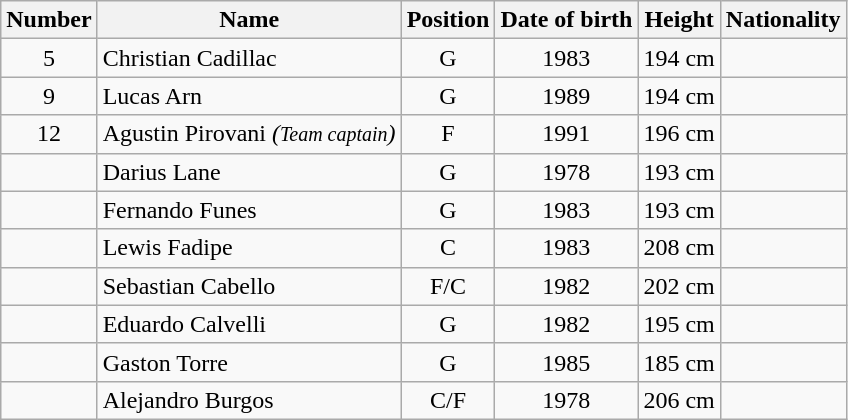<table border="2" class="wikitable">
<tr>
<th>Number</th>
<th>Name</th>
<th>Position</th>
<th>Date of birth</th>
<th>Height</th>
<th>Nationality</th>
</tr>
<tr>
<td align="center">5</td>
<td align="left">Christian Cadillac</td>
<td align="center">G</td>
<td align="center">1983</td>
<td align="center">194 cm</td>
<td align="center"></td>
</tr>
<tr>
<td align="center">9</td>
<td align="left">Lucas Arn</td>
<td align="center">G</td>
<td align="center">1989</td>
<td align="center">194 cm</td>
<td align="center"></td>
</tr>
<tr>
<td align="center">12</td>
<td align="left">Agustin Pirovani <em>(<small>Team captain</small>)</em></td>
<td align="center">F</td>
<td align="center">1991</td>
<td align="center">196 cm</td>
<td align="center"></td>
</tr>
<tr>
<td align="center"></td>
<td align="left">Darius Lane</td>
<td align="center">G</td>
<td align="center">1978</td>
<td align="center">193 cm</td>
<td align="center"></td>
</tr>
<tr>
<td align="center"></td>
<td align="left">Fernando Funes</td>
<td align="center">G</td>
<td align="center">1983</td>
<td align="center">193 cm</td>
<td align="center"></td>
</tr>
<tr>
<td align="center"></td>
<td align="left">Lewis Fadipe</td>
<td align="center">C</td>
<td align="center">1983</td>
<td align="center">208 cm</td>
<td align="center"></td>
</tr>
<tr>
<td align="center"></td>
<td align="left">Sebastian Cabello</td>
<td align="center">F/C</td>
<td align="center">1982</td>
<td align="center">202 cm</td>
<td align="center"></td>
</tr>
<tr>
<td align="center"></td>
<td align="left">Eduardo Calvelli</td>
<td align="center">G</td>
<td align="center">1982</td>
<td align="center">195 cm</td>
<td align="center"></td>
</tr>
<tr>
<td align="center"></td>
<td align="left">Gaston Torre</td>
<td align="center">G</td>
<td align="center">1985</td>
<td align="center">185 cm</td>
<td align="center"></td>
</tr>
<tr>
<td align="center"></td>
<td align="left">Alejandro Burgos</td>
<td align="center">C/F</td>
<td align="center">1978</td>
<td align="center">206 cm</td>
<td align="center"></td>
</tr>
</table>
